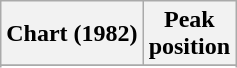<table class="wikitable sortable plainrowheaders" style="text-align:center">
<tr>
<th scope="col">Chart (1982)</th>
<th scope="col">Peak<br>position</th>
</tr>
<tr>
</tr>
<tr>
</tr>
</table>
